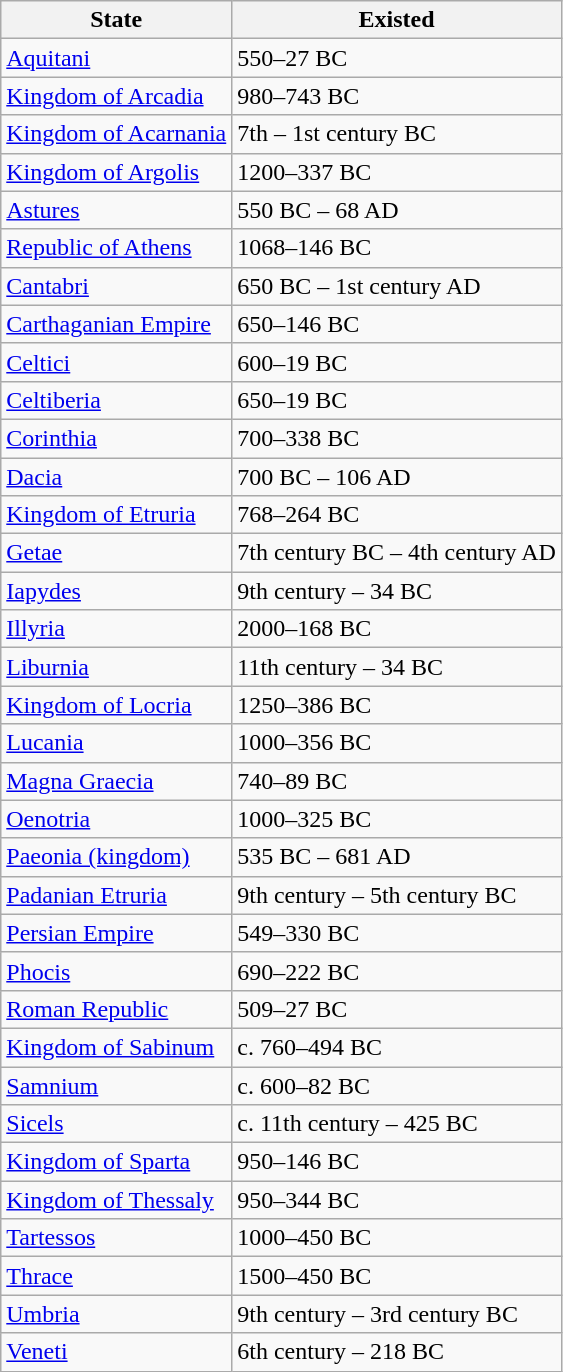<table class=wikitable border="1">
<tr>
<th>State</th>
<th>Existed</th>
</tr>
<tr>
<td><a href='#'>Aquitani</a></td>
<td>550–27 BC</td>
</tr>
<tr>
<td><a href='#'>Kingdom of Arcadia</a></td>
<td>980–743 BC</td>
</tr>
<tr>
<td><a href='#'>Kingdom of Acarnania</a></td>
<td>7th – 1st century BC</td>
</tr>
<tr>
<td><a href='#'>Kingdom of Argolis</a></td>
<td>1200–337 BC</td>
</tr>
<tr>
<td><a href='#'>Astures</a></td>
<td>550 BC – 68 AD</td>
</tr>
<tr>
<td><a href='#'>Republic of Athens</a></td>
<td>1068–146 BC</td>
</tr>
<tr>
<td><a href='#'>Cantabri</a></td>
<td>650 BC – 1st century AD</td>
</tr>
<tr>
<td><a href='#'>Carthaganian Empire</a></td>
<td>650–146 BC</td>
</tr>
<tr>
<td><a href='#'>Celtici</a></td>
<td>600–19 BC</td>
</tr>
<tr>
<td><a href='#'>Celtiberia</a></td>
<td>650–19 BC</td>
</tr>
<tr>
<td><a href='#'>Corinthia</a></td>
<td>700–338 BC</td>
</tr>
<tr>
<td><a href='#'>Dacia</a></td>
<td>700 BC – 106 AD</td>
</tr>
<tr>
<td><a href='#'>Kingdom of Etruria</a></td>
<td>768–264 BC</td>
</tr>
<tr>
<td><a href='#'>Getae</a></td>
<td>7th century BC – 4th century AD</td>
</tr>
<tr>
<td><a href='#'>Iapydes</a></td>
<td>9th century – 34 BC</td>
</tr>
<tr>
<td><a href='#'>Illyria</a></td>
<td>2000–168 BC</td>
</tr>
<tr>
<td><a href='#'>Liburnia</a></td>
<td>11th century – 34 BC</td>
</tr>
<tr>
<td><a href='#'>Kingdom of Locria</a></td>
<td>1250–386 BC</td>
</tr>
<tr>
<td><a href='#'>Lucania</a></td>
<td>1000–356 BC</td>
</tr>
<tr>
<td><a href='#'>Magna Graecia</a></td>
<td>740–89 BC</td>
</tr>
<tr>
<td><a href='#'>Oenotria</a></td>
<td>1000–325 BC</td>
</tr>
<tr>
<td><a href='#'>Paeonia (kingdom)</a></td>
<td>535 BC – 681 AD</td>
</tr>
<tr>
<td><a href='#'>Padanian Etruria</a></td>
<td>9th century – 5th century BC</td>
</tr>
<tr>
<td><a href='#'>Persian Empire</a></td>
<td>549–330 BC</td>
</tr>
<tr>
<td><a href='#'>Phocis</a></td>
<td>690–222 BC</td>
</tr>
<tr>
<td><a href='#'>Roman Republic</a></td>
<td>509–27 BC</td>
</tr>
<tr>
<td><a href='#'>Kingdom of Sabinum</a></td>
<td>c. 760–494 BC</td>
</tr>
<tr>
<td><a href='#'>Samnium</a></td>
<td>c. 600–82 BC</td>
</tr>
<tr>
<td><a href='#'>Sicels</a></td>
<td>c. 11th century – 425 BC</td>
</tr>
<tr>
<td><a href='#'>Kingdom of Sparta</a></td>
<td>950–146 BC</td>
</tr>
<tr>
<td><a href='#'>Kingdom of Thessaly</a></td>
<td>950–344 BC</td>
</tr>
<tr>
<td><a href='#'>Tartessos</a></td>
<td>1000–450 BC</td>
</tr>
<tr>
<td><a href='#'>Thrace</a></td>
<td>1500–450 BC</td>
</tr>
<tr>
<td><a href='#'>Umbria</a></td>
<td>9th century – 3rd century BC</td>
</tr>
<tr>
<td><a href='#'>Veneti</a></td>
<td>6th century – 218 BC</td>
</tr>
</table>
